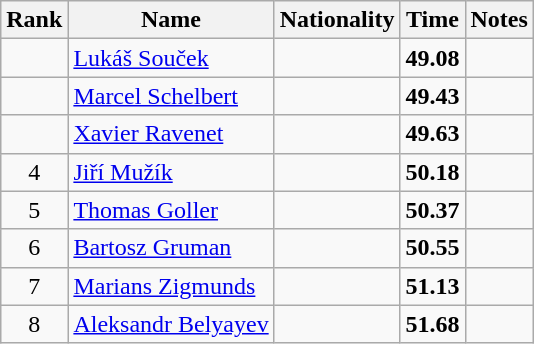<table class="wikitable sortable" style="text-align:center">
<tr>
<th>Rank</th>
<th>Name</th>
<th>Nationality</th>
<th>Time</th>
<th>Notes</th>
</tr>
<tr>
<td></td>
<td align=left><a href='#'>Lukáš Souček</a></td>
<td align=left></td>
<td><strong>49.08</strong></td>
<td></td>
</tr>
<tr>
<td></td>
<td align=left><a href='#'>Marcel Schelbert</a></td>
<td align=left></td>
<td><strong>49.43</strong></td>
<td></td>
</tr>
<tr>
<td></td>
<td align=left><a href='#'>Xavier Ravenet</a></td>
<td align=left></td>
<td><strong>49.63</strong></td>
<td></td>
</tr>
<tr>
<td>4</td>
<td align=left><a href='#'>Jiří Mužík</a></td>
<td align=left></td>
<td><strong>50.18</strong></td>
<td></td>
</tr>
<tr>
<td>5</td>
<td align=left><a href='#'>Thomas Goller</a></td>
<td align=left></td>
<td><strong>50.37</strong></td>
<td></td>
</tr>
<tr>
<td>6</td>
<td align=left><a href='#'>Bartosz Gruman</a></td>
<td align=left></td>
<td><strong>50.55</strong></td>
<td></td>
</tr>
<tr>
<td>7</td>
<td align=left><a href='#'>Marians Zigmunds</a></td>
<td align=left></td>
<td><strong>51.13</strong></td>
<td></td>
</tr>
<tr>
<td>8</td>
<td align=left><a href='#'>Aleksandr Belyayev</a></td>
<td align=left></td>
<td><strong>51.68</strong></td>
<td></td>
</tr>
</table>
